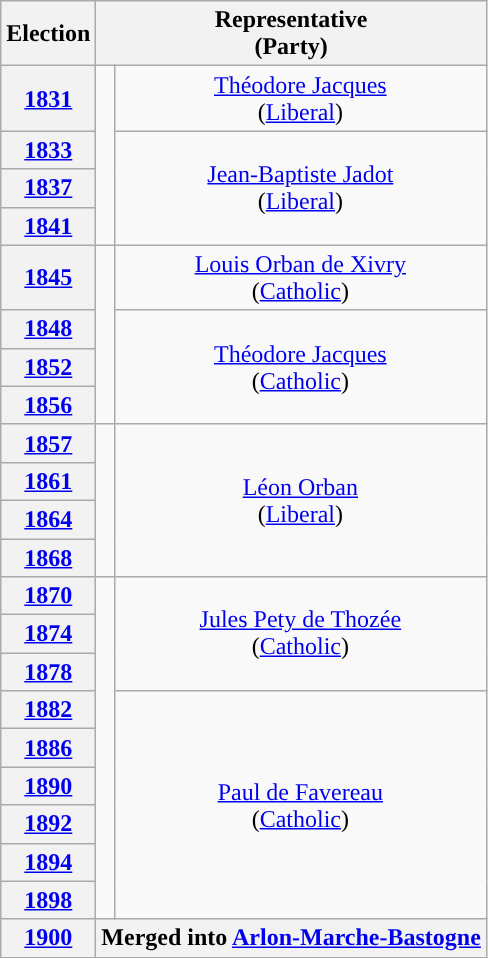<table class="wikitable" style="text-align:center">
<tr>
<th>Election</th>
<th colspan=2>Representative<br>(Party)</th>
</tr>
<tr>
<th><a href='#'>1831</a></th>
<td rowspan=4; style="background-color: "></td>
<td rowspan=1><a href='#'>Théodore Jacques</a><br>(<a href='#'>Liberal</a>)</td>
</tr>
<tr>
<th><a href='#'>1833</a></th>
<td rowspan=3><a href='#'>Jean-Baptiste Jadot</a><br>(<a href='#'>Liberal</a>)</td>
</tr>
<tr>
<th><a href='#'>1837</a></th>
</tr>
<tr>
<th><a href='#'>1841</a></th>
</tr>
<tr>
<th><a href='#'>1845</a></th>
<td rowspan=4; style="background-color: "></td>
<td rowspan=1><a href='#'>Louis Orban de Xivry</a><br>(<a href='#'>Catholic</a>)</td>
</tr>
<tr>
<th><a href='#'>1848</a></th>
<td rowspan=3><a href='#'>Théodore Jacques</a><br>(<a href='#'>Catholic</a>)</td>
</tr>
<tr>
<th><a href='#'>1852</a></th>
</tr>
<tr>
<th><a href='#'>1856</a></th>
</tr>
<tr>
<th><a href='#'>1857</a></th>
<td rowspan=4; style="background-color: "></td>
<td rowspan=4><a href='#'>Léon Orban</a><br>(<a href='#'>Liberal</a>)</td>
</tr>
<tr>
<th><a href='#'>1861</a></th>
</tr>
<tr>
<th><a href='#'>1864</a></th>
</tr>
<tr>
<th><a href='#'>1868</a></th>
</tr>
<tr>
<th><a href='#'>1870</a></th>
<td rowspan=9; style="background-color: "></td>
<td rowspan=3><a href='#'>Jules Pety de Thozée</a><br>(<a href='#'>Catholic</a>)</td>
</tr>
<tr>
<th><a href='#'>1874</a></th>
</tr>
<tr>
<th><a href='#'>1878</a></th>
</tr>
<tr>
<th><a href='#'>1882</a></th>
<td rowspan=6><a href='#'>Paul de Favereau</a><br>(<a href='#'>Catholic</a>)</td>
</tr>
<tr>
<th><a href='#'>1886</a></th>
</tr>
<tr>
<th><a href='#'>1890</a></th>
</tr>
<tr>
<th><a href='#'>1892</a></th>
</tr>
<tr>
<th><a href='#'>1894</a></th>
</tr>
<tr>
<th><a href='#'>1898</a></th>
</tr>
<tr>
<th><a href='#'>1900</a></th>
<th colspan=2>Merged into <a href='#'>Arlon-Marche-Bastogne</a></th>
</tr>
</table>
